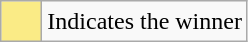<table class="wikitable">
<tr>
<td style="background:#FAEB86; height:20px; width:20px"></td>
<td>Indicates the winner</td>
</tr>
</table>
